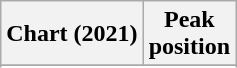<table class="wikitable plainrowheaders" style="text-align:center">
<tr>
<th scope="col">Chart (2021)</th>
<th scope="col">Peak<br>position</th>
</tr>
<tr>
</tr>
<tr>
</tr>
</table>
